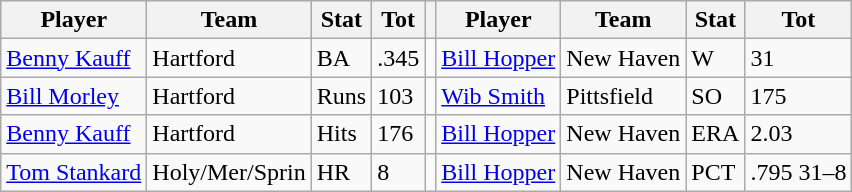<table class="wikitable">
<tr>
<th>Player</th>
<th>Team</th>
<th>Stat</th>
<th>Tot</th>
<th></th>
<th>Player</th>
<th>Team</th>
<th>Stat</th>
<th>Tot</th>
</tr>
<tr>
<td><a href='#'>Benny Kauff</a></td>
<td>Hartford</td>
<td>BA</td>
<td>.345</td>
<td></td>
<td><a href='#'>Bill Hopper</a></td>
<td>New Haven</td>
<td>W</td>
<td>31</td>
</tr>
<tr>
<td><a href='#'>Bill Morley</a></td>
<td>Hartford</td>
<td>Runs</td>
<td>103</td>
<td></td>
<td><a href='#'>Wib Smith</a></td>
<td>Pittsfield</td>
<td>SO</td>
<td>175</td>
</tr>
<tr>
<td><a href='#'>Benny Kauff</a></td>
<td>Hartford</td>
<td>Hits</td>
<td>176</td>
<td></td>
<td><a href='#'>Bill Hopper</a></td>
<td>New Haven</td>
<td>ERA</td>
<td>2.03</td>
</tr>
<tr>
<td><a href='#'>Tom Stankard</a></td>
<td>Holy/Mer/Sprin</td>
<td>HR</td>
<td>8</td>
<td></td>
<td><a href='#'>Bill Hopper</a></td>
<td>New Haven</td>
<td>PCT</td>
<td>.795 31–8</td>
</tr>
</table>
